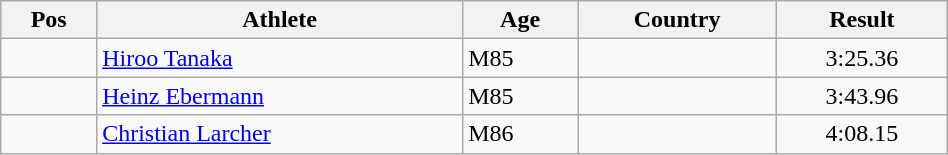<table class="wikitable"  style="text-align:center; width:50%;">
<tr>
<th>Pos</th>
<th>Athlete</th>
<th>Age</th>
<th>Country</th>
<th>Result</th>
</tr>
<tr>
<td align=center></td>
<td align=left><a href='#'>Hiroo Tanaka</a></td>
<td align=left>M85</td>
<td align=left></td>
<td>3:25.36</td>
</tr>
<tr>
<td align=center></td>
<td align=left><a href='#'>Heinz Ebermann</a></td>
<td align=left>M85</td>
<td align=left></td>
<td>3:43.96</td>
</tr>
<tr>
<td align=center></td>
<td align=left><a href='#'>Christian Larcher</a></td>
<td align=left>M86</td>
<td align=left></td>
<td>4:08.15</td>
</tr>
</table>
